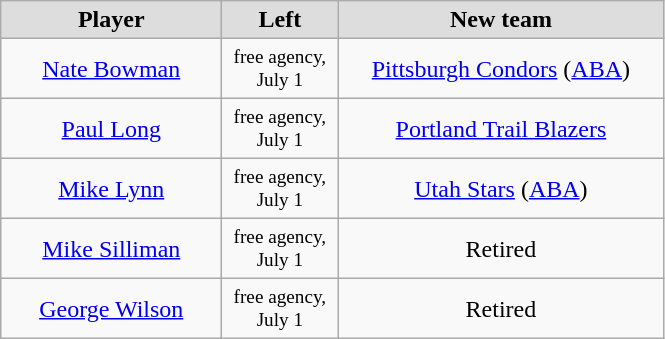<table class="wikitable" style="text-align: center">
<tr align="center"  bgcolor="#dddddd">
<td style="width:140px"><strong>Player</strong></td>
<td style="width:70px"><strong>Left</strong></td>
<td style="width:210px"><strong>New team</strong></td>
</tr>
<tr style="height:40px">
<td><a href='#'>Nate Bowman</a></td>
<td style="font-size: 80%">free agency, July 1</td>
<td><a href='#'>Pittsburgh Condors</a> (<a href='#'>ABA</a>)</td>
</tr>
<tr style="height:40px">
<td><a href='#'>Paul Long</a></td>
<td style="font-size: 80%">free agency, July 1</td>
<td><a href='#'>Portland Trail Blazers</a></td>
</tr>
<tr style="height:40px">
<td><a href='#'>Mike Lynn</a></td>
<td style="font-size: 80%">free agency, July 1</td>
<td><a href='#'>Utah Stars</a> (<a href='#'>ABA</a>)</td>
</tr>
<tr style="height:40px">
<td><a href='#'>Mike Silliman</a></td>
<td style="font-size: 80%">free agency, July 1</td>
<td>Retired</td>
</tr>
<tr style="height:40px">
<td><a href='#'>George Wilson</a></td>
<td style="font-size: 80%">free agency, July 1</td>
<td>Retired</td>
</tr>
</table>
